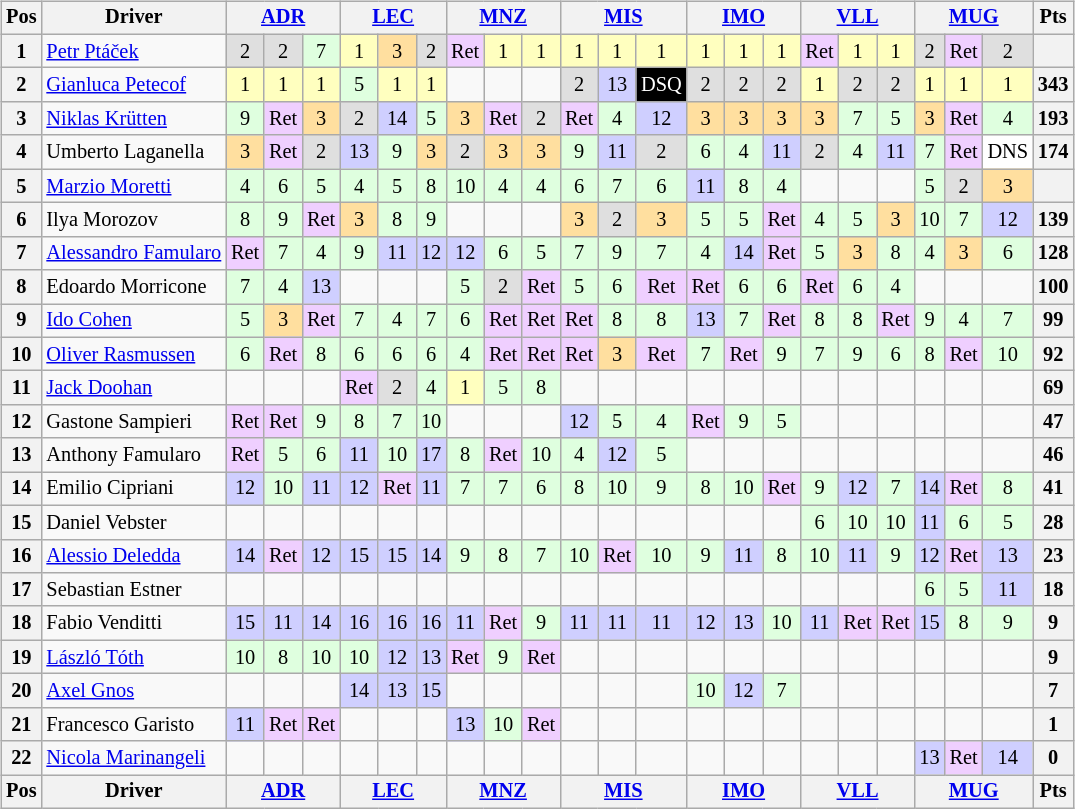<table>
<tr>
<td><br><table class="wikitable" style="font-size: 85%; text-align:center">
<tr>
<th>Pos</th>
<th>Driver</th>
<th colspan=3><a href='#'>ADR</a><br></th>
<th colspan=3><a href='#'>LEC</a><br></th>
<th colspan=3><a href='#'>MNZ</a><br></th>
<th colspan=3><a href='#'>MIS</a><br></th>
<th colspan=3><a href='#'>IMO</a><br></th>
<th colspan=3><a href='#'>VLL</a><br></th>
<th colspan=3><a href='#'>MUG</a><br></th>
<th>Pts</th>
</tr>
<tr>
<th>1</th>
<td style="text-align:left"> <a href='#'>Petr Ptáček</a></td>
<td style="background:#dfdfdf">2</td>
<td style="background:#dfdfdf">2</td>
<td style="background:#dfffdf">7</td>
<td style="background:#ffffbf">1</td>
<td style="background:#ffdf9f">3</td>
<td style="background:#dfdfdf">2</td>
<td style="background:#efcfff">Ret</td>
<td style="background:#ffffbf">1</td>
<td style="background:#ffffbf">1</td>
<td style="background:#ffffbf">1</td>
<td style="background:#ffffbf">1</td>
<td style="background:#ffffbf">1</td>
<td style="background:#ffffbf">1</td>
<td style="background:#ffffbf">1</td>
<td style="background:#ffffbf">1</td>
<td style="background:#efcfff">Ret</td>
<td style="background:#ffffbf">1</td>
<td style="background:#ffffbf">1</td>
<td style="background:#dfdfdf">2</td>
<td style="background:#efcfff">Ret</td>
<td style="background:#dfdfdf">2</td>
<th></th>
</tr>
<tr>
<th>2</th>
<td style="text-align:left"> <a href='#'>Gianluca Petecof</a></td>
<td style="background:#ffffbf">1</td>
<td style="background:#ffffbf">1</td>
<td style="background:#ffffbf">1</td>
<td style="background:#dfffdf">5</td>
<td style="background:#ffffbf">1</td>
<td style="background:#ffffbf">1</td>
<td></td>
<td></td>
<td></td>
<td style="background:#dfdfdf">2</td>
<td style="background:#cfcfff">13</td>
<td style="background:#000000; color:white">DSQ</td>
<td style="background:#dfdfdf">2</td>
<td style="background:#dfdfdf">2</td>
<td style="background:#dfdfdf">2</td>
<td style="background:#ffffbf">1</td>
<td style="background:#dfdfdf">2</td>
<td style="background:#dfdfdf">2</td>
<td style="background:#ffffbf">1</td>
<td style="background:#ffffbf">1</td>
<td style="background:#ffffbf">1</td>
<th>343</th>
</tr>
<tr>
<th>3</th>
<td style="text-align:left"> <a href='#'>Niklas Krütten</a></td>
<td style="background:#dfffdf">9</td>
<td style="background:#efcfff">Ret</td>
<td style="background:#ffdf9f">3</td>
<td style="background:#dfdfdf">2</td>
<td style="background:#cfcfff">14</td>
<td style="background:#dfffdf">5</td>
<td style="background:#ffdf9f">3</td>
<td style="background:#efcfff">Ret</td>
<td style="background:#dfdfdf">2</td>
<td style="background:#efcfff">Ret</td>
<td style="background:#dfffdf">4</td>
<td style="background:#cfcfff">12</td>
<td style="background:#ffdf9f">3</td>
<td style="background:#ffdf9f">3</td>
<td style="background:#ffdf9f">3</td>
<td style="background:#ffdf9f">3</td>
<td style="background:#dfffdf">7</td>
<td style="background:#dfffdf">5</td>
<td style="background:#ffdf9f">3</td>
<td style="background:#efcfff">Ret</td>
<td style="background:#dfffdf">4</td>
<th>193</th>
</tr>
<tr>
<th>4</th>
<td style="text-align:left"> Umberto Laganella</td>
<td style="background:#ffdf9f">3</td>
<td style="background:#efcfff">Ret</td>
<td style="background:#dfdfdf">2</td>
<td style="background:#cfcfff">13</td>
<td style="background:#dfffdf">9</td>
<td style="background:#ffdf9f">3</td>
<td style="background:#dfdfdf">2</td>
<td style="background:#ffdf9f">3</td>
<td style="background:#ffdf9f">3</td>
<td style="background:#dfffdf">9</td>
<td style="background:#cfcfff">11</td>
<td style="background:#dfdfdf">2</td>
<td style="background:#dfffdf">6</td>
<td style="background:#dfffdf">4</td>
<td style="background:#cfcfff">11</td>
<td style="background:#dfdfdf">2</td>
<td style="background:#dfffdf">4</td>
<td style="background:#cfcfff">11</td>
<td style="background:#dfffdf">7</td>
<td style="background:#efcfff">Ret</td>
<td style="background:#ffffff">DNS</td>
<th>174</th>
</tr>
<tr>
<th>5</th>
<td style="text-align:left"> <a href='#'>Marzio Moretti</a></td>
<td style="background:#dfffdf">4</td>
<td style="background:#dfffdf">6</td>
<td style="background:#dfffdf">5</td>
<td style="background:#dfffdf">4</td>
<td style="background:#dfffdf">5</td>
<td style="background:#dfffdf">8</td>
<td style="background:#dfffdf">10</td>
<td style="background:#dfffdf">4</td>
<td style="background:#dfffdf">4</td>
<td style="background:#dfffdf">6</td>
<td style="background:#dfffdf">7</td>
<td style="background:#dfffdf">6</td>
<td style="background:#cfcfff">11</td>
<td style="background:#dfffdf">8</td>
<td style="background:#dfffdf">4</td>
<td></td>
<td></td>
<td></td>
<td style="background:#dfffdf">5</td>
<td style="background:#dfdfdf">2</td>
<td style="background:#ffdf9f">3</td>
<th></th>
</tr>
<tr>
<th>6</th>
<td style="text-align:left"> Ilya Morozov</td>
<td style="background:#dfffdf">8</td>
<td style="background:#dfffdf">9</td>
<td style="background:#efcfff">Ret</td>
<td style="background:#ffdf9f">3</td>
<td style="background:#dfffdf">8</td>
<td style="background:#dfffdf">9</td>
<td></td>
<td></td>
<td></td>
<td style="background:#ffdf9f">3</td>
<td style="background:#dfdfdf">2</td>
<td style="background:#ffdf9f">3</td>
<td style="background:#dfffdf">5</td>
<td style="background:#dfffdf">5</td>
<td style="background:#efcfff">Ret</td>
<td style="background:#dfffdf">4</td>
<td style="background:#dfffdf">5</td>
<td style="background:#ffdf9f">3</td>
<td style="background:#dfffdf">10</td>
<td style="background:#dfffdf">7</td>
<td style="background:#cfcfff">12</td>
<th>139</th>
</tr>
<tr>
<th>7</th>
<td style="text-align:left" nowrap> <a href='#'>Alessandro Famularo</a></td>
<td style="background:#efcfff">Ret</td>
<td style="background:#dfffdf">7</td>
<td style="background:#dfffdf">4</td>
<td style="background:#dfffdf">9</td>
<td style="background:#cfcfff">11</td>
<td style="background:#cfcfff">12</td>
<td style="background:#cfcfff">12</td>
<td style="background:#dfffdf">6</td>
<td style="background:#dfffdf">5</td>
<td style="background:#dfffdf">7</td>
<td style="background:#dfffdf">9</td>
<td style="background:#dfffdf">7</td>
<td style="background:#dfffdf">4</td>
<td style="background:#cfcfff">14</td>
<td style="background:#efcfff">Ret</td>
<td style="background:#dfffdf">5</td>
<td style="background:#ffdf9f">3</td>
<td style="background:#dfffdf">8</td>
<td style="background:#dfffdf">4</td>
<td style="background:#ffdf9f">3</td>
<td style="background:#dfffdf">6</td>
<th>128</th>
</tr>
<tr>
<th>8</th>
<td style="text-align:left"> Edoardo Morricone</td>
<td style="background:#dfffdf">7</td>
<td style="background:#dfffdf">4</td>
<td style="background:#cfcfff">13</td>
<td></td>
<td></td>
<td></td>
<td style="background:#dfffdf">5</td>
<td style="background:#dfdfdf">2</td>
<td style="background:#efcfff">Ret</td>
<td style="background:#dfffdf">5</td>
<td style="background:#dfffdf">6</td>
<td style="background:#efcfff">Ret</td>
<td style="background:#efcfff">Ret</td>
<td style="background:#dfffdf">6</td>
<td style="background:#dfffdf">6</td>
<td style="background:#efcfff">Ret</td>
<td style="background:#dfffdf">6</td>
<td style="background:#dfffdf">4</td>
<td></td>
<td></td>
<td></td>
<th>100</th>
</tr>
<tr>
<th>9</th>
<td style="text-align:left"> <a href='#'>Ido Cohen</a></td>
<td style="background:#dfffdf">5</td>
<td style="background:#ffdf9f">3</td>
<td style="background:#efcfff">Ret</td>
<td style="background:#dfffdf">7</td>
<td style="background:#dfffdf">4</td>
<td style="background:#dfffdf">7</td>
<td style="background:#dfffdf">6</td>
<td style="background:#efcfff">Ret</td>
<td style="background:#efcfff">Ret</td>
<td style="background:#efcfff">Ret</td>
<td style="background:#dfffdf">8</td>
<td style="background:#dfffdf">8</td>
<td style="background:#cfcfff">13</td>
<td style="background:#dfffdf">7</td>
<td style="background:#efcfff">Ret</td>
<td style="background:#dfffdf">8</td>
<td style="background:#dfffdf">8</td>
<td style="background:#efcfff">Ret</td>
<td style="background:#dfffdf">9</td>
<td style="background:#dfffdf">4</td>
<td style="background:#dfffdf">7</td>
<th>99</th>
</tr>
<tr>
<th>10</th>
<td style="text-align:left"> <a href='#'>Oliver Rasmussen</a></td>
<td style="background:#dfffdf">6</td>
<td style="background:#efcfff">Ret</td>
<td style="background:#dfffdf">8</td>
<td style="background:#dfffdf">6</td>
<td style="background:#dfffdf">6</td>
<td style="background:#dfffdf">6</td>
<td style="background:#dfffdf">4</td>
<td style="background:#efcfff">Ret</td>
<td style="background:#efcfff">Ret</td>
<td style="background:#efcfff">Ret</td>
<td style="background:#ffdf9f">3</td>
<td style="background:#efcfff">Ret</td>
<td style="background:#dfffdf">7</td>
<td style="background:#efcfff">Ret</td>
<td style="background:#dfffdf">9</td>
<td style="background:#dfffdf">7</td>
<td style="background:#dfffdf">9</td>
<td style="background:#dfffdf">6</td>
<td style="background:#dfffdf">8</td>
<td style="background:#efcfff">Ret</td>
<td style="background:#dfffdf">10</td>
<th>92</th>
</tr>
<tr>
<th>11</th>
<td style="text-align:left"> <a href='#'>Jack Doohan</a></td>
<td></td>
<td></td>
<td></td>
<td style="background:#efcfff">Ret</td>
<td style="background:#dfdfdf">2</td>
<td style="background:#dfffdf">4</td>
<td style="background:#ffffbf">1</td>
<td style="background:#dfffdf">5</td>
<td style="background:#dfffdf">8</td>
<td></td>
<td></td>
<td></td>
<td></td>
<td></td>
<td></td>
<td></td>
<td></td>
<td></td>
<td></td>
<td></td>
<td></td>
<th>69</th>
</tr>
<tr>
<th>12</th>
<td style="text-align:left"> Gastone Sampieri</td>
<td style="background:#efcfff">Ret</td>
<td style="background:#efcfff">Ret</td>
<td style="background:#dfffdf">9</td>
<td style="background:#dfffdf">8</td>
<td style="background:#dfffdf">7</td>
<td style="background:#dfffdf">10</td>
<td></td>
<td></td>
<td></td>
<td style="background:#cfcfff">12</td>
<td style="background:#dfffdf">5</td>
<td style="background:#dfffdf">4</td>
<td style="background:#efcfff">Ret</td>
<td style="background:#dfffdf">9</td>
<td style="background:#dfffdf">5</td>
<td></td>
<td></td>
<td></td>
<td></td>
<td></td>
<td></td>
<th>47</th>
</tr>
<tr>
<th>13</th>
<td style="text-align:left"> Anthony Famularo</td>
<td style="background:#efcfff">Ret</td>
<td style="background:#dfffdf">5</td>
<td style="background:#dfffdf">6</td>
<td style="background:#cfcfff">11</td>
<td style="background:#dfffdf">10</td>
<td style="background:#cfcfff">17</td>
<td style="background:#dfffdf">8</td>
<td style="background:#efcfff">Ret</td>
<td style="background:#dfffdf">10</td>
<td style="background:#dfffdf">4</td>
<td style="background:#cfcfff">12</td>
<td style="background:#dfffdf">5</td>
<td></td>
<td></td>
<td></td>
<td></td>
<td></td>
<td></td>
<td></td>
<td></td>
<td></td>
<th>46</th>
</tr>
<tr>
<th>14</th>
<td style="text-align:left"> Emilio Cipriani</td>
<td style="background:#cfcfff">12</td>
<td style="background:#dfffdf">10</td>
<td style="background:#cfcfff">11</td>
<td style="background:#cfcfff">12</td>
<td style="background:#efcfff">Ret</td>
<td style="background:#cfcfff">11</td>
<td style="background:#dfffdf">7</td>
<td style="background:#dfffdf">7</td>
<td style="background:#dfffdf">6</td>
<td style="background:#dfffdf">8</td>
<td style="background:#dfffdf">10</td>
<td style="background:#dfffdf">9</td>
<td style="background:#dfffdf">8</td>
<td style="background:#dfffdf">10</td>
<td style="background:#efcfff">Ret</td>
<td style="background:#dfffdf">9</td>
<td style="background:#cfcfff">12</td>
<td style="background:#dfffdf">7</td>
<td style="background:#cfcfff">14</td>
<td style="background:#efcfff">Ret</td>
<td style="background:#dfffdf">8</td>
<th>41</th>
</tr>
<tr>
<th>15</th>
<td style="text-align:left"> Daniel Vebster</td>
<td></td>
<td></td>
<td></td>
<td></td>
<td></td>
<td></td>
<td></td>
<td></td>
<td></td>
<td></td>
<td></td>
<td></td>
<td></td>
<td></td>
<td></td>
<td style="background:#dfffdf">6</td>
<td style="background:#dfffdf">10</td>
<td style="background:#dfffdf">10</td>
<td style="background:#cfcfff">11</td>
<td style="background:#dfffdf">6</td>
<td style="background:#dfffdf">5</td>
<th>28</th>
</tr>
<tr>
<th>16</th>
<td style="text-align:left"> <a href='#'>Alessio Deledda</a></td>
<td style="background:#cfcfff">14</td>
<td style="background:#efcfff">Ret</td>
<td style="background:#cfcfff">12</td>
<td style="background:#cfcfff">15</td>
<td style="background:#cfcfff">15</td>
<td style="background:#cfcfff">14</td>
<td style="background:#dfffdf">9</td>
<td style="background:#dfffdf">8</td>
<td style="background:#dfffdf">7</td>
<td style="background:#dfffdf">10</td>
<td style="background:#efcfff">Ret</td>
<td style="background:#dfffdf">10</td>
<td style="background:#dfffdf">9</td>
<td style="background:#cfcfff">11</td>
<td style="background:#dfffdf">8</td>
<td style="background:#dfffdf">10</td>
<td style="background:#cfcfff">11</td>
<td style="background:#dfffdf">9</td>
<td style="background:#cfcfff">12</td>
<td style="background:#efcfff">Ret</td>
<td style="background:#cfcfff">13</td>
<th>23</th>
</tr>
<tr>
<th>17</th>
<td style="text-align:left"> Sebastian Estner</td>
<td></td>
<td></td>
<td></td>
<td></td>
<td></td>
<td></td>
<td></td>
<td></td>
<td></td>
<td></td>
<td></td>
<td></td>
<td></td>
<td></td>
<td></td>
<td></td>
<td></td>
<td></td>
<td style="background:#dfffdf">6</td>
<td style="background:#dfffdf">5</td>
<td style="background:#cfcfff">11</td>
<th>18</th>
</tr>
<tr>
<th>18</th>
<td style="text-align:left"> Fabio Venditti</td>
<td style="background:#cfcfff">15</td>
<td style="background:#cfcfff">11</td>
<td style="background:#cfcfff">14</td>
<td style="background:#cfcfff">16</td>
<td style="background:#cfcfff">16</td>
<td style="background:#cfcfff">16</td>
<td style="background:#cfcfff">11</td>
<td style="background:#efcfff">Ret</td>
<td style="background:#dfffdf">9</td>
<td style="background:#cfcfff">11</td>
<td style="background:#cfcfff">11</td>
<td style="background:#cfcfff">11</td>
<td style="background:#cfcfff">12</td>
<td style="background:#cfcfff">13</td>
<td style="background:#dfffdf">10</td>
<td style="background:#cfcfff">11</td>
<td style="background:#efcfff">Ret</td>
<td style="background:#efcfff">Ret</td>
<td style="background:#cfcfff">15</td>
<td style="background:#dfffdf">8</td>
<td style="background:#dfffdf">9</td>
<th>9</th>
</tr>
<tr>
<th>19</th>
<td style="text-align:left"> <a href='#'>László Tóth</a></td>
<td style="background:#dfffdf">10</td>
<td style="background:#dfffdf">8</td>
<td style="background:#dfffdf">10</td>
<td style="background:#dfffdf">10</td>
<td style="background:#cfcfff">12</td>
<td style="background:#cfcfff">13</td>
<td style="background:#efcfff">Ret</td>
<td style="background:#dfffdf">9</td>
<td style="background:#efcfff">Ret</td>
<td></td>
<td></td>
<td></td>
<td></td>
<td></td>
<td></td>
<td></td>
<td></td>
<td></td>
<td></td>
<td></td>
<td></td>
<th>9</th>
</tr>
<tr>
<th>20</th>
<td style="text-align:left"> <a href='#'>Axel Gnos</a></td>
<td></td>
<td></td>
<td></td>
<td style="background:#cfcfff">14</td>
<td style="background:#cfcfff">13</td>
<td style="background:#cfcfff">15</td>
<td></td>
<td></td>
<td></td>
<td></td>
<td></td>
<td></td>
<td style="background:#dfffdf">10</td>
<td style="background:#cfcfff">12</td>
<td style="background:#dfffdf">7</td>
<td></td>
<td></td>
<td></td>
<td></td>
<td></td>
<td></td>
<th>7</th>
</tr>
<tr>
<th>21</th>
<td style="text-align:left"> Francesco Garisto</td>
<td style="background:#cfcfff">11</td>
<td style="background:#efcfff">Ret</td>
<td style="background:#efcfff">Ret</td>
<td></td>
<td></td>
<td></td>
<td style="background:#cfcfff">13</td>
<td style="background:#dfffdf">10</td>
<td style="background:#efcfff">Ret</td>
<td></td>
<td></td>
<td></td>
<td></td>
<td></td>
<td></td>
<td></td>
<td></td>
<td></td>
<td></td>
<td></td>
<td></td>
<th>1</th>
</tr>
<tr>
<th>22</th>
<td style="text-align:left"> <a href='#'>Nicola Marinangeli</a></td>
<td></td>
<td></td>
<td></td>
<td></td>
<td></td>
<td></td>
<td></td>
<td></td>
<td></td>
<td></td>
<td></td>
<td></td>
<td></td>
<td></td>
<td></td>
<td></td>
<td></td>
<td></td>
<td style="background:#cfcfff">13</td>
<td style="background:#efcfff">Ret</td>
<td style="background:#cfcfff">14</td>
<th>0</th>
</tr>
<tr>
<th>Pos</th>
<th>Driver</th>
<th colspan=3><a href='#'>ADR</a><br></th>
<th colspan=3><a href='#'>LEC</a><br></th>
<th colspan=3><a href='#'>MNZ</a><br></th>
<th colspan=3><a href='#'>MIS</a><br></th>
<th colspan=3><a href='#'>IMO</a><br></th>
<th colspan=3><a href='#'>VLL</a><br></th>
<th colspan=3><a href='#'>MUG</a><br></th>
<th>Pts</th>
</tr>
</table>
</td>
<td style="vertical-align:top"><br></td>
</tr>
</table>
